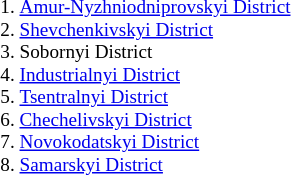<table class="toccolours"  style="float:right; font-size:80%; margin-left:10px;">
<tr>
<td style="padding-left:1em;"><ol><br><li><a href='#'>Amur-Nyzhniodniprovskyi District</a></li>
<li><a href='#'>Shevchenkivskyi District</a></li>
<li>Sobornyi District</li>
<li><a href='#'>Industrialnyi District</a></li>
<li><a href='#'>Tsentralnyi District</a></li>
<li><a href='#'>Chechelivskyi District</a></li>
<li><a href='#'>Novokodatskyi District</a></li>
<li><a href='#'>Samarskyi District</a></li>
</ol></td>
<td></td>
<td><ol><br></ol></td>
</tr>
</table>
